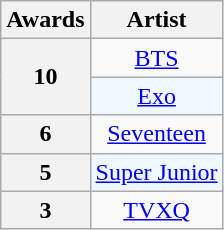<table class="wikitable plainrowheaders" style="text-align:center">
<tr>
<th scope="col">Awards</th>
<th scope="col">Artist</th>
</tr>
<tr>
<th scope="row" style="text-align:center" rowspan="2">10</th>
<td><a href='#'>BTS</a></td>
</tr>
<tr style="background:#F0F8FF">
<td><a href='#'>Exo</a></td>
</tr>
<tr>
<th scope="row" style="text-align:center">6</th>
<td><a href='#'>Seventeen</a></td>
</tr>
<tr>
<th scope="row" style="text-align:center">5</th>
<td style="background:#F0F8FF"><a href='#'>Super Junior</a></td>
</tr>
<tr>
<th scope="row" style="text-align:center">3</th>
<td><a href='#'>TVXQ</a></td>
</tr>
</table>
